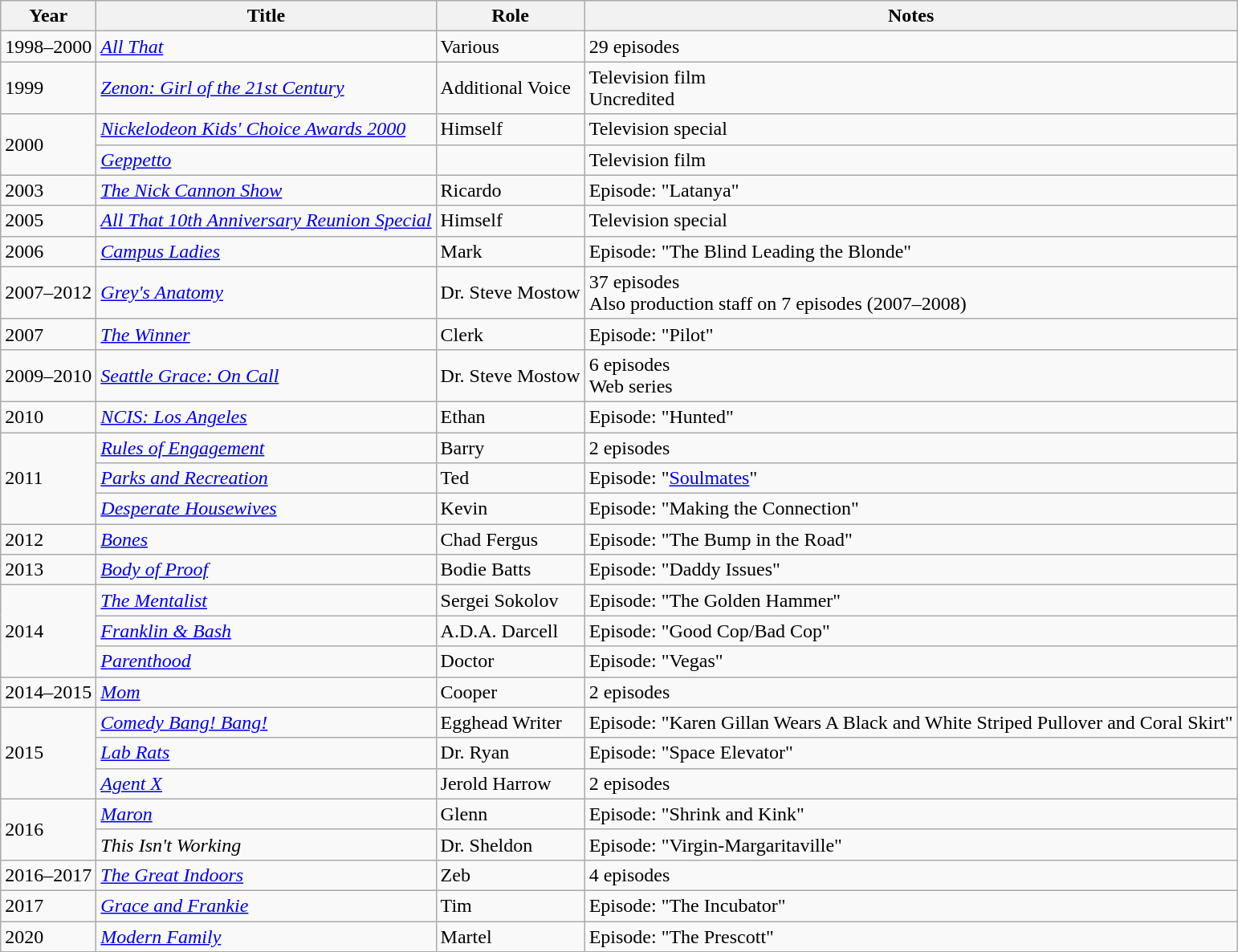<table class="wikitable">
<tr>
<th>Year</th>
<th>Title</th>
<th>Role</th>
<th>Notes</th>
</tr>
<tr>
<td>1998–2000</td>
<td><em><a href='#'>All That</a></em></td>
<td>Various</td>
<td>29 episodes</td>
</tr>
<tr>
<td>1999</td>
<td><em><a href='#'>Zenon: Girl of the 21st Century</a></em></td>
<td>Additional Voice</td>
<td>Television film<br>Uncredited</td>
</tr>
<tr>
<td rowspan="2">2000</td>
<td><em><a href='#'>Nickelodeon Kids' Choice Awards 2000</a></em></td>
<td>Himself</td>
<td>Television special</td>
</tr>
<tr>
<td><em><a href='#'>Geppetto</a></em></td>
<td></td>
<td>Television film</td>
</tr>
<tr>
<td>2003</td>
<td><em><a href='#'>The Nick Cannon Show</a></em></td>
<td>Ricardo</td>
<td>Episode: "Latanya"</td>
</tr>
<tr>
<td>2005</td>
<td><em><a href='#'>All That 10th Anniversary Reunion Special</a></em></td>
<td>Himself</td>
<td>Television special</td>
</tr>
<tr>
<td>2006</td>
<td><em><a href='#'>Campus Ladies</a></em></td>
<td>Mark</td>
<td>Episode: "The Blind Leading the Blonde"</td>
</tr>
<tr>
<td>2007–2012</td>
<td><em><a href='#'>Grey's Anatomy</a></em></td>
<td>Dr. Steve Mostow</td>
<td>37 episodes<br>Also production staff on 7 episodes (2007–2008)</td>
</tr>
<tr>
<td>2007</td>
<td><em><a href='#'>The Winner</a></em></td>
<td>Clerk</td>
<td>Episode: "Pilot"</td>
</tr>
<tr>
<td>2009–2010</td>
<td><em><a href='#'>Seattle Grace: On Call</a></em></td>
<td>Dr. Steve Mostow</td>
<td>6 episodes<br>Web series</td>
</tr>
<tr>
<td>2010</td>
<td><em><a href='#'>NCIS: Los Angeles</a></em></td>
<td>Ethan</td>
<td>Episode: "Hunted"</td>
</tr>
<tr>
<td rowspan="3">2011</td>
<td><em><a href='#'>Rules of Engagement</a></em></td>
<td>Barry</td>
<td>2 episodes</td>
</tr>
<tr>
<td><em><a href='#'>Parks and Recreation</a></em></td>
<td>Ted</td>
<td>Episode: "<a href='#'>Soulmates</a>"</td>
</tr>
<tr>
<td><em><a href='#'>Desperate Housewives</a></em></td>
<td>Kevin</td>
<td>Episode: "Making the Connection"</td>
</tr>
<tr>
<td>2012</td>
<td><em><a href='#'>Bones</a></em></td>
<td>Chad Fergus</td>
<td>Episode: "The Bump in the Road"</td>
</tr>
<tr>
<td>2013</td>
<td><em><a href='#'>Body of Proof</a></em></td>
<td>Bodie Batts</td>
<td>Episode: "Daddy Issues"</td>
</tr>
<tr>
<td rowspan="3">2014</td>
<td><em><a href='#'>The Mentalist</a></em></td>
<td>Sergei Sokolov</td>
<td>Episode: "The Golden Hammer"</td>
</tr>
<tr>
<td><em><a href='#'>Franklin & Bash</a></em></td>
<td>A.D.A. Darcell</td>
<td>Episode: "Good Cop/Bad Cop"</td>
</tr>
<tr>
<td><em><a href='#'>Parenthood</a></em></td>
<td>Doctor</td>
<td>Episode: "Vegas"</td>
</tr>
<tr>
<td>2014–2015</td>
<td><em><a href='#'>Mom</a></em></td>
<td>Cooper</td>
<td>2 episodes</td>
</tr>
<tr>
<td rowspan="3">2015</td>
<td><em><a href='#'>Comedy Bang! Bang!</a></em></td>
<td>Egghead Writer</td>
<td>Episode: "Karen Gillan Wears A Black and White Striped Pullover and Coral Skirt"</td>
</tr>
<tr>
<td><em><a href='#'>Lab Rats</a></em></td>
<td>Dr. Ryan</td>
<td>Episode: "Space Elevator"</td>
</tr>
<tr>
<td><em><a href='#'>Agent X</a></em></td>
<td>Jerold Harrow</td>
<td>2 episodes</td>
</tr>
<tr>
<td rowspan="2">2016</td>
<td><em><a href='#'>Maron</a></em></td>
<td>Glenn</td>
<td>Episode: "Shrink and Kink"</td>
</tr>
<tr>
<td><em>This Isn't Working</em></td>
<td>Dr. Sheldon</td>
<td>Episode: "Virgin-Margaritaville"</td>
</tr>
<tr>
<td>2016–2017</td>
<td><em><a href='#'>The Great Indoors</a></em></td>
<td>Zeb</td>
<td>4 episodes</td>
</tr>
<tr>
<td>2017</td>
<td><em><a href='#'>Grace and Frankie</a></em></td>
<td>Tim</td>
<td>Episode: "The Incubator"</td>
</tr>
<tr>
<td>2020</td>
<td><em><a href='#'>Modern Family</a></em></td>
<td>Martel</td>
<td>Episode: "The Prescott"</td>
</tr>
</table>
